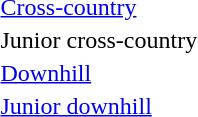<table>
<tr>
<td><a href='#'>Cross-country</a></td>
<td></td>
<td></td>
<td></td>
</tr>
<tr>
<td>Junior cross-country</td>
<td></td>
<td></td>
<td></td>
</tr>
<tr>
<td><a href='#'>Downhill</a></td>
<td></td>
<td></td>
<td></td>
</tr>
<tr>
<td><a href='#'>Junior downhill</a></td>
<td></td>
<td></td>
<td></td>
</tr>
</table>
